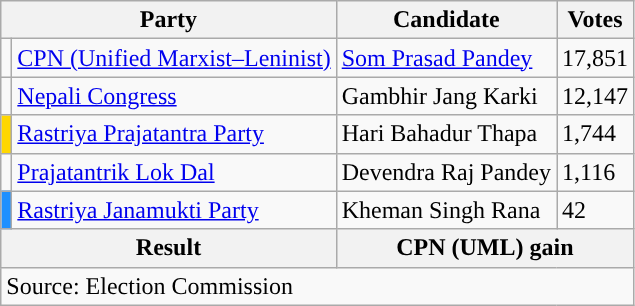<table class="wikitable">
<tr>
<th colspan="2">Party</th>
<th>Candidate</th>
<th>Votes</th>
</tr>
<tr>
<td style="background-color:"></td>
<td><a href='#'>CPN (Unified Marxist–Leninist)</a></td>
<td><a href='#'>Som Prasad Pandey</a></td>
<td>17,851</td>
</tr>
<tr>
<td style="background-color:"></td>
<td><a href='#'>Nepali Congress</a></td>
<td>Gambhir Jang Karki</td>
<td>12,147</td>
</tr>
<tr>
<td style="background-color:gold"></td>
<td><a href='#'>Rastriya Prajatantra Party</a></td>
<td>Hari Bahadur Thapa</td>
<td>1,744</td>
</tr>
<tr>
<td></td>
<td><a href='#'>Prajatantrik Lok Dal</a></td>
<td>Devendra Raj Pandey</td>
<td>1,116</td>
</tr>
<tr>
<td style="background-color:dodgerblue"></td>
<td><a href='#'>Rastriya Janamukti Party</a></td>
<td>Kheman Singh Rana</td>
<td>42</td>
</tr>
<tr>
<th colspan="2">Result</th>
<th colspan="2">CPN (UML) gain</th>
</tr>
<tr>
<td colspan="4">Source: Election Commission</td>
</tr>
</table>
